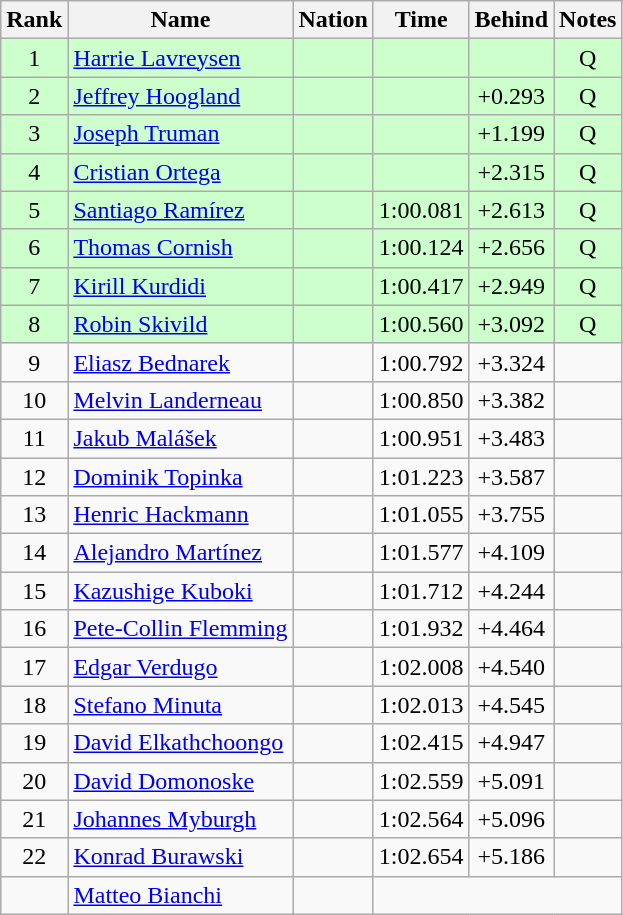<table class="wikitable sortable" style="text-align:center">
<tr>
<th>Rank</th>
<th>Name</th>
<th>Nation</th>
<th>Time</th>
<th>Behind</th>
<th>Notes</th>
</tr>
<tr bgcolor=ccffcc>
<td>1</td>
<td align=left><a href='#'>Harrie Lavreysen</a></td>
<td align=left></td>
<td></td>
<td></td>
<td>Q</td>
</tr>
<tr bgcolor=ccffcc>
<td>2</td>
<td align=left><a href='#'>Jeffrey Hoogland</a></td>
<td align=left></td>
<td></td>
<td>+0.293</td>
<td>Q</td>
</tr>
<tr bgcolor=ccffcc>
<td>3</td>
<td align=left><a href='#'>Joseph Truman</a></td>
<td align=left></td>
<td></td>
<td>+1.199</td>
<td>Q</td>
</tr>
<tr bgcolor=ccffcc>
<td>4</td>
<td align=left><a href='#'>Cristian Ortega</a></td>
<td align=left></td>
<td></td>
<td>+2.315</td>
<td>Q</td>
</tr>
<tr bgcolor=ccffcc>
<td>5</td>
<td align=left><a href='#'>Santiago Ramírez</a></td>
<td align=left></td>
<td>1:00.081</td>
<td>+2.613</td>
<td>Q</td>
</tr>
<tr bgcolor=ccffcc>
<td>6</td>
<td align=left><a href='#'>Thomas Cornish</a></td>
<td align=left></td>
<td>1:00.124</td>
<td>+2.656</td>
<td>Q</td>
</tr>
<tr bgcolor=ccffcc>
<td>7</td>
<td align=left><a href='#'>Kirill Kurdidi</a></td>
<td align=left></td>
<td>1:00.417</td>
<td>+2.949</td>
<td>Q</td>
</tr>
<tr bgcolor=ccffcc>
<td>8</td>
<td align=left><a href='#'>Robin Skivild</a></td>
<td align=left></td>
<td>1:00.560</td>
<td>+3.092</td>
<td>Q</td>
</tr>
<tr>
<td>9</td>
<td align=left><a href='#'>Eliasz Bednarek</a></td>
<td align=left></td>
<td>1:00.792</td>
<td>+3.324</td>
<td></td>
</tr>
<tr>
<td>10</td>
<td align=left><a href='#'>Melvin Landerneau</a></td>
<td align=left></td>
<td>1:00.850</td>
<td>+3.382</td>
<td></td>
</tr>
<tr>
<td>11</td>
<td align=left><a href='#'>Jakub Malášek</a></td>
<td align=left></td>
<td>1:00.951</td>
<td>+3.483</td>
<td></td>
</tr>
<tr>
<td>12</td>
<td align=left><a href='#'>Dominik Topinka</a></td>
<td align=left></td>
<td>1:01.223</td>
<td>+3.587</td>
<td></td>
</tr>
<tr>
<td>13</td>
<td align=left><a href='#'>Henric Hackmann</a></td>
<td align=left></td>
<td>1:01.055</td>
<td>+3.755</td>
<td></td>
</tr>
<tr>
<td>14</td>
<td align=left><a href='#'>Alejandro Martínez</a></td>
<td align=left></td>
<td>1:01.577</td>
<td>+4.109</td>
<td></td>
</tr>
<tr>
<td>15</td>
<td align=left><a href='#'>Kazushige Kuboki</a></td>
<td align=left></td>
<td>1:01.712</td>
<td>+4.244</td>
<td></td>
</tr>
<tr>
<td>16</td>
<td align=left><a href='#'>Pete-Collin Flemming</a></td>
<td align=left></td>
<td>1:01.932</td>
<td>+4.464</td>
<td></td>
</tr>
<tr>
<td>17</td>
<td align=left><a href='#'>Edgar Verdugo</a></td>
<td align=left></td>
<td>1:02.008</td>
<td>+4.540</td>
<td></td>
</tr>
<tr>
<td>18</td>
<td align=left><a href='#'>Stefano Minuta</a></td>
<td align=left></td>
<td>1:02.013</td>
<td>+4.545</td>
<td></td>
</tr>
<tr>
<td>19</td>
<td align=left><a href='#'>David Elkathchoongo</a></td>
<td align=left></td>
<td>1:02.415</td>
<td>+4.947</td>
<td></td>
</tr>
<tr>
<td>20</td>
<td align=left><a href='#'>David Domonoske</a></td>
<td align=left></td>
<td>1:02.559</td>
<td>+5.091</td>
<td></td>
</tr>
<tr>
<td>21</td>
<td align=left><a href='#'>Johannes Myburgh</a></td>
<td align=left></td>
<td>1:02.564</td>
<td>+5.096</td>
<td></td>
</tr>
<tr>
<td>22</td>
<td align=left><a href='#'>Konrad Burawski</a></td>
<td align=left></td>
<td>1:02.654</td>
<td>+5.186</td>
<td></td>
</tr>
<tr>
<td></td>
<td align=left><a href='#'>Matteo Bianchi</a></td>
<td align=left></td>
<td colspan=3></td>
</tr>
</table>
